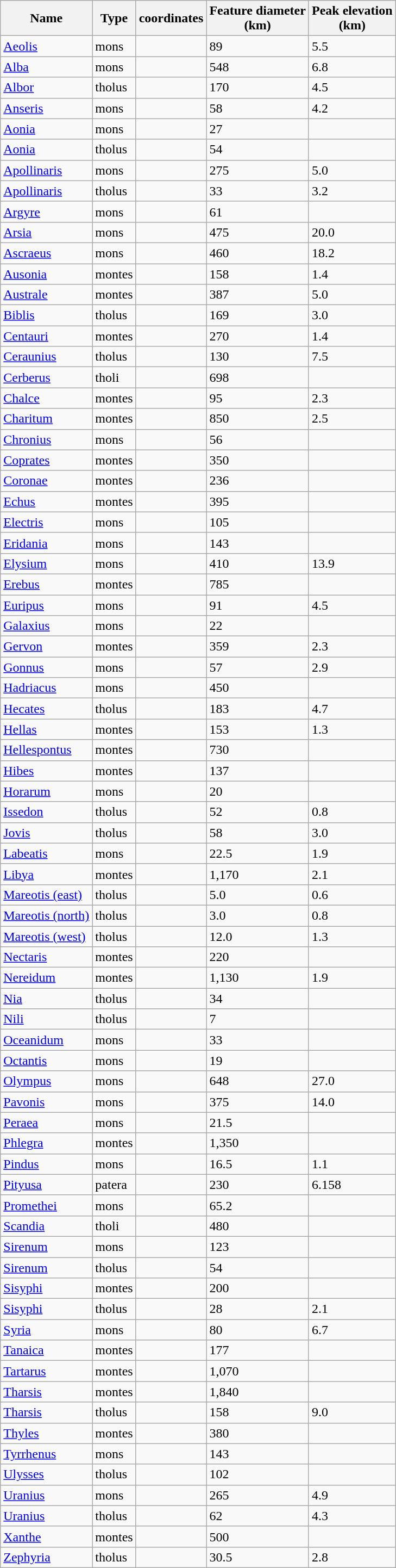<table class="wikitable sortable">
<tr>
<th>Name</th>
<th>Type</th>
<th>coordinates</th>
<th>Feature diameter<br>(km)</th>
<th>Peak elevation<br>(km)</th>
</tr>
<tr>
<td><a href='#'>Aeolis</a></td>
<td>mons</td>
<td></td>
<td>89</td>
<td>5.5</td>
</tr>
<tr>
<td><a href='#'>Alba</a></td>
<td>mons</td>
<td></td>
<td>548</td>
<td>6.8</td>
</tr>
<tr>
<td><a href='#'>Albor</a></td>
<td>tholus</td>
<td></td>
<td>170</td>
<td>4.5</td>
</tr>
<tr>
<td><a href='#'>Anseris</a></td>
<td>mons</td>
<td></td>
<td>58</td>
<td>4.2</td>
</tr>
<tr>
<td><a href='#'>Aonia</a></td>
<td>mons</td>
<td></td>
<td>27</td>
<td></td>
</tr>
<tr>
<td><a href='#'>Aonia</a></td>
<td>tholus</td>
<td></td>
<td>54</td>
<td></td>
</tr>
<tr>
<td><a href='#'>Apollinaris</a></td>
<td>mons</td>
<td></td>
<td>275</td>
<td>5.0</td>
</tr>
<tr>
<td><a href='#'>Apollinaris</a></td>
<td>tholus</td>
<td></td>
<td>33</td>
<td>3.2</td>
</tr>
<tr>
<td><a href='#'>Argyre</a></td>
<td>mons</td>
<td></td>
<td>61</td>
<td></td>
</tr>
<tr>
<td><a href='#'>Arsia</a></td>
<td>mons</td>
<td></td>
<td>475</td>
<td>20.0</td>
</tr>
<tr>
<td><a href='#'>Ascraeus</a></td>
<td>mons</td>
<td></td>
<td>460</td>
<td>18.2</td>
</tr>
<tr>
<td><a href='#'>Ausonia</a></td>
<td>montes</td>
<td></td>
<td>158</td>
<td>1.4</td>
</tr>
<tr>
<td><a href='#'>Australe</a></td>
<td>montes</td>
<td></td>
<td>387</td>
<td>5.0</td>
</tr>
<tr>
<td><a href='#'>Biblis</a></td>
<td>tholus</td>
<td></td>
<td>169</td>
<td>3.0</td>
</tr>
<tr>
<td><a href='#'>Centauri</a></td>
<td>montes</td>
<td></td>
<td>270</td>
<td>1.4</td>
</tr>
<tr>
<td><a href='#'>Ceraunius</a></td>
<td>tholus</td>
<td></td>
<td>130</td>
<td>7.5</td>
</tr>
<tr>
<td><a href='#'>Cerberus</a></td>
<td>tholi</td>
<td></td>
<td>698</td>
<td></td>
</tr>
<tr>
<td><a href='#'>Chalce</a></td>
<td>montes</td>
<td></td>
<td>95</td>
<td>2.3</td>
</tr>
<tr>
<td><a href='#'>Charitum</a></td>
<td>montes</td>
<td></td>
<td>850</td>
<td>2.5</td>
</tr>
<tr>
<td><a href='#'>Chronius</a></td>
<td>mons</td>
<td></td>
<td>56</td>
<td></td>
</tr>
<tr>
<td><a href='#'>Coprates</a></td>
<td>montes</td>
<td></td>
<td>350</td>
<td></td>
</tr>
<tr>
<td><a href='#'>Coronae</a></td>
<td>montes</td>
<td></td>
<td>236</td>
<td></td>
</tr>
<tr>
<td><a href='#'>Echus</a></td>
<td>montes</td>
<td></td>
<td>395</td>
<td></td>
</tr>
<tr>
<td><a href='#'>Electris</a></td>
<td>mons</td>
<td></td>
<td>105</td>
<td></td>
</tr>
<tr>
<td><a href='#'>Eridania</a></td>
<td>mons</td>
<td></td>
<td>143</td>
<td></td>
</tr>
<tr>
<td><a href='#'>Elysium</a></td>
<td>mons</td>
<td></td>
<td>410</td>
<td>13.9</td>
</tr>
<tr>
<td><a href='#'>Erebus</a></td>
<td>montes</td>
<td></td>
<td>785</td>
<td></td>
</tr>
<tr>
<td><a href='#'>Euripus</a></td>
<td>mons</td>
<td></td>
<td>91</td>
<td>4.5</td>
</tr>
<tr>
<td><a href='#'>Galaxius</a></td>
<td>mons</td>
<td></td>
<td>22</td>
<td></td>
</tr>
<tr>
<td><a href='#'>Gervon</a></td>
<td>montes</td>
<td></td>
<td>359</td>
<td>2.3</td>
</tr>
<tr>
<td><a href='#'>Gonnus</a></td>
<td>mons</td>
<td></td>
<td>57</td>
<td>2.9</td>
</tr>
<tr>
<td><a href='#'>Hadriacus</a></td>
<td>mons</td>
<td></td>
<td>450</td>
<td></td>
</tr>
<tr>
<td><a href='#'>Hecates</a></td>
<td>tholus</td>
<td></td>
<td>183</td>
<td>4.7</td>
</tr>
<tr>
<td><a href='#'>Hellas</a></td>
<td>montes</td>
<td></td>
<td>153</td>
<td>1.3</td>
</tr>
<tr>
<td><a href='#'>Hellespontus</a></td>
<td>montes</td>
<td></td>
<td>730</td>
<td></td>
</tr>
<tr>
<td><a href='#'>Hibes</a></td>
<td>montes</td>
<td></td>
<td>137</td>
<td></td>
</tr>
<tr>
<td><a href='#'>Horarum</a></td>
<td>mons</td>
<td></td>
<td>20</td>
<td></td>
</tr>
<tr>
<td><a href='#'>Issedon</a></td>
<td>tholus</td>
<td></td>
<td>52</td>
<td>0.8</td>
</tr>
<tr>
<td><a href='#'>Jovis</a></td>
<td>tholus</td>
<td></td>
<td>58</td>
<td>3.0</td>
</tr>
<tr>
<td><a href='#'>Labeatis</a></td>
<td>mons</td>
<td></td>
<td>22.5</td>
<td>1.9</td>
</tr>
<tr>
<td><a href='#'>Libya</a></td>
<td>montes</td>
<td></td>
<td>1,170</td>
<td>2.1</td>
</tr>
<tr>
<td><a href='#'>Mareotis (east)</a></td>
<td>tholus</td>
<td></td>
<td>5.0</td>
<td>0.6</td>
</tr>
<tr>
<td><a href='#'>Mareotis (north)</a></td>
<td>tholus</td>
<td></td>
<td>3.0</td>
<td>0.8</td>
</tr>
<tr>
<td><a href='#'>Mareotis (west)</a></td>
<td>tholus</td>
<td></td>
<td>12.0</td>
<td>1.3</td>
</tr>
<tr>
<td><a href='#'>Nectaris</a></td>
<td>montes</td>
<td></td>
<td>220</td>
<td></td>
</tr>
<tr>
<td><a href='#'>Nereidum</a></td>
<td>montes</td>
<td></td>
<td>1,130</td>
<td>1.9</td>
</tr>
<tr>
<td><a href='#'>Nia</a></td>
<td>tholus</td>
<td></td>
<td>34</td>
<td></td>
</tr>
<tr>
<td><a href='#'>Nili</a></td>
<td>tholus</td>
<td></td>
<td>7</td>
<td></td>
</tr>
<tr>
<td><a href='#'>Oceanidum</a></td>
<td>mons</td>
<td></td>
<td>33</td>
<td></td>
</tr>
<tr>
<td><a href='#'>Octantis</a></td>
<td>mons</td>
<td></td>
<td>19</td>
<td></td>
</tr>
<tr>
<td><a href='#'>Olympus</a></td>
<td>mons</td>
<td></td>
<td>648</td>
<td>27.0</td>
</tr>
<tr>
<td><a href='#'>Pavonis</a></td>
<td>mons</td>
<td></td>
<td>375</td>
<td>14.0</td>
</tr>
<tr>
<td><a href='#'>Peraea</a></td>
<td>mons</td>
<td></td>
<td>21.5</td>
<td></td>
</tr>
<tr>
<td><a href='#'>Phlegra</a></td>
<td>montes</td>
<td></td>
<td>1,350</td>
<td></td>
</tr>
<tr>
<td><a href='#'>Pindus</a></td>
<td>mons</td>
<td></td>
<td>16.5</td>
<td>1.1</td>
</tr>
<tr>
<td><a href='#'>Pityusa</a></td>
<td>patera</td>
<td></td>
<td>230</td>
<td>6.158</td>
</tr>
<tr>
<td><a href='#'>Promethei</a></td>
<td>mons</td>
<td></td>
<td>65.2</td>
<td></td>
</tr>
<tr>
<td><a href='#'>Scandia</a></td>
<td>tholi</td>
<td></td>
<td>480</td>
<td></td>
</tr>
<tr>
<td><a href='#'>Sirenum</a></td>
<td>mons</td>
<td></td>
<td>123</td>
<td></td>
</tr>
<tr>
<td><a href='#'>Sirenum</a></td>
<td>tholus</td>
<td></td>
<td>54</td>
<td></td>
</tr>
<tr>
<td><a href='#'>Sisyphi</a></td>
<td>montes</td>
<td></td>
<td>200</td>
<td></td>
</tr>
<tr>
<td><a href='#'>Sisyphi</a></td>
<td>tholus</td>
<td></td>
<td>28</td>
<td>2.1</td>
</tr>
<tr>
<td><a href='#'>Syria</a></td>
<td>mons</td>
<td></td>
<td>80</td>
<td>6.7</td>
</tr>
<tr>
<td><a href='#'>Tanaica</a></td>
<td>montes</td>
<td></td>
<td>177</td>
<td></td>
</tr>
<tr>
<td><a href='#'>Tartarus</a></td>
<td>montes</td>
<td></td>
<td>1,070</td>
<td></td>
</tr>
<tr>
<td><a href='#'>Tharsis</a></td>
<td>montes</td>
<td></td>
<td>1,840</td>
<td></td>
</tr>
<tr>
<td><a href='#'>Tharsis</a></td>
<td>tholus</td>
<td></td>
<td>158</td>
<td>9.0</td>
</tr>
<tr>
<td><a href='#'>Thyles</a></td>
<td>montes</td>
<td></td>
<td>380</td>
<td></td>
</tr>
<tr>
<td><a href='#'>Tyrrhenus</a></td>
<td>mons</td>
<td></td>
<td>143</td>
<td></td>
</tr>
<tr>
<td><a href='#'>Ulysses</a></td>
<td>tholus</td>
<td></td>
<td>102</td>
<td></td>
</tr>
<tr>
<td><a href='#'>Uranius</a></td>
<td>mons</td>
<td></td>
<td>265</td>
<td>4.9</td>
</tr>
<tr>
<td><a href='#'>Uranius</a></td>
<td>tholus</td>
<td></td>
<td>62</td>
<td>4.3</td>
</tr>
<tr>
<td><a href='#'>Xanthe</a></td>
<td>montes</td>
<td></td>
<td>500</td>
<td></td>
</tr>
<tr>
<td><a href='#'>Zephyria</a></td>
<td>tholus</td>
<td></td>
<td>30.5</td>
<td>2.8</td>
</tr>
</table>
